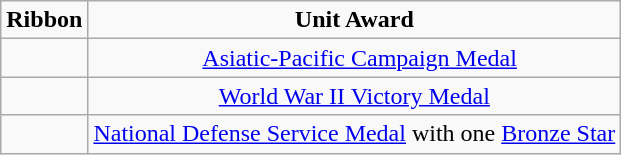<table class="wikitable" style="text-align:center; clear: center">
<tr>
<td><strong>Ribbon</strong></td>
<td><strong>Unit Award </strong></td>
</tr>
<tr>
<td></td>
<td>  <a href='#'>Asiatic-Pacific Campaign Medal</a></td>
</tr>
<tr>
<td></td>
<td><a href='#'>World War II Victory Medal</a></td>
</tr>
<tr>
<td></td>
<td><a href='#'>National Defense Service Medal</a> with one <a href='#'>Bronze Star</a></td>
</tr>
</table>
